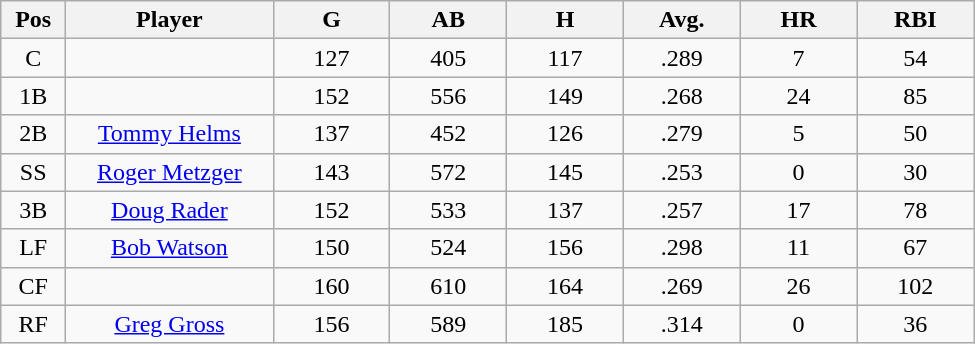<table class="wikitable sortable">
<tr>
<th bgcolor="#DDDDFF" width="5%">Pos</th>
<th bgcolor="#DDDDFF" width="16%">Player</th>
<th bgcolor="#DDDDFF" width="9%">G</th>
<th bgcolor="#DDDDFF" width="9%">AB</th>
<th bgcolor="#DDDDFF" width="9%">H</th>
<th bgcolor="#DDDDFF" width="9%">Avg.</th>
<th bgcolor="#DDDDFF" width="9%">HR</th>
<th bgcolor="#DDDDFF" width="9%">RBI</th>
</tr>
<tr align="center">
<td>C</td>
<td></td>
<td>127</td>
<td>405</td>
<td>117</td>
<td>.289</td>
<td>7</td>
<td>54</td>
</tr>
<tr align="center">
<td>1B</td>
<td></td>
<td>152</td>
<td>556</td>
<td>149</td>
<td>.268</td>
<td>24</td>
<td>85</td>
</tr>
<tr align="center">
<td>2B</td>
<td><a href='#'>Tommy Helms</a></td>
<td>137</td>
<td>452</td>
<td>126</td>
<td>.279</td>
<td>5</td>
<td>50</td>
</tr>
<tr align="center">
<td>SS</td>
<td><a href='#'>Roger Metzger</a></td>
<td>143</td>
<td>572</td>
<td>145</td>
<td>.253</td>
<td>0</td>
<td>30</td>
</tr>
<tr align="center">
<td>3B</td>
<td><a href='#'>Doug Rader</a></td>
<td>152</td>
<td>533</td>
<td>137</td>
<td>.257</td>
<td>17</td>
<td>78</td>
</tr>
<tr align="center">
<td>LF</td>
<td><a href='#'>Bob Watson</a></td>
<td>150</td>
<td>524</td>
<td>156</td>
<td>.298</td>
<td>11</td>
<td>67</td>
</tr>
<tr align="center">
<td>CF</td>
<td></td>
<td>160</td>
<td>610</td>
<td>164</td>
<td>.269</td>
<td>26</td>
<td>102</td>
</tr>
<tr align="center">
<td>RF</td>
<td><a href='#'>Greg Gross</a></td>
<td>156</td>
<td>589</td>
<td>185</td>
<td>.314</td>
<td>0</td>
<td>36</td>
</tr>
</table>
